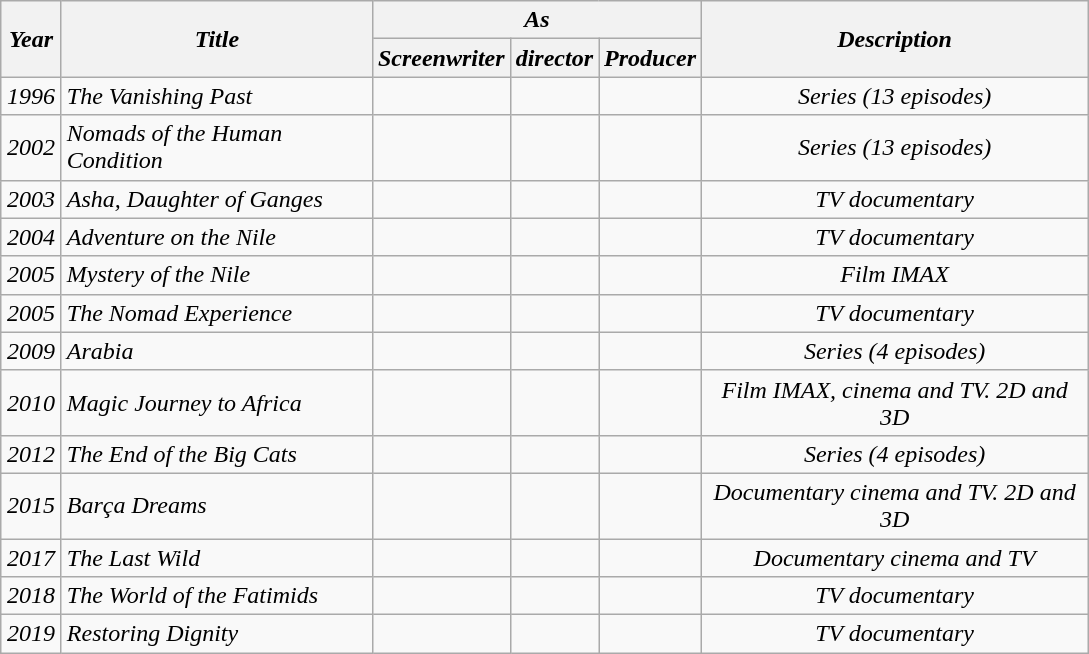<table class="wikitable sortable">
<tr>
<th rowspan="2" width="33"><em>Year</em></th>
<th rowspan="2" width="200"><em>Title</em></th>
<th colspan="3"><em>As</em></th>
<th rowspan="2" width="250"><em>Description</em></th>
</tr>
<tr>
<th><em>Screenwriter</em></th>
<th><em>director</em></th>
<th><em>Producer</em></th>
</tr>
<tr align="center">
<td><em>1996</em></td>
<td align="left"><em>The Vanishing Past</em></td>
<td></td>
<td></td>
<td></td>
<td><em>Series (13 episodes)</em></td>
</tr>
<tr align="center">
<td><em>2002</em></td>
<td align="left"><em>Nomads of the Human Condition</em></td>
<td></td>
<td></td>
<td></td>
<td><em>Series (13 episodes)</em></td>
</tr>
<tr align="center">
<td><em>2003</em></td>
<td align="left"><em>Asha, Daughter of Ganges</em></td>
<td></td>
<td></td>
<td></td>
<td><em>TV documentary</em></td>
</tr>
<tr align="center">
<td><em>2004</em></td>
<td align="left"><em>Adventure on the Nile</em></td>
<td></td>
<td></td>
<td></td>
<td><em>TV documentary</em></td>
</tr>
<tr align="center">
<td><em>2005</em></td>
<td align="left"><em>Mystery of the Nile</em></td>
<td></td>
<td></td>
<td></td>
<td><em>Film IMAX</em></td>
</tr>
<tr align="center">
<td><em>2005</em></td>
<td align="left"><em>The Nomad Experience</em></td>
<td></td>
<td></td>
<td></td>
<td><em>TV documentary</em></td>
</tr>
<tr align="center">
<td><em>2009</em></td>
<td align="left"><em>Arabia</em></td>
<td></td>
<td></td>
<td></td>
<td><em>Series (4 episodes)</em></td>
</tr>
<tr align="center">
<td><em>2010</em></td>
<td align="left"><em>Magic Journey to Africa</em></td>
<td></td>
<td></td>
<td></td>
<td><em>Film IMAX, cinema and TV. 2D and 3D</em></td>
</tr>
<tr align="center">
<td><em>2012</em></td>
<td align="left"><em>The End of the Big Cats</em></td>
<td></td>
<td></td>
<td></td>
<td><em>Series (4 episodes)</em></td>
</tr>
<tr align="center">
<td><em>2015</em></td>
<td align="left"><em>Barça Dreams</em></td>
<td></td>
<td></td>
<td></td>
<td><em>Documentary cinema and TV. 2D and 3D</em></td>
</tr>
<tr align="center">
<td><em>2017</em></td>
<td align="left"><em>The Last Wild</em></td>
<td></td>
<td></td>
<td></td>
<td><em>Documentary cinema and TV</em></td>
</tr>
<tr align="center">
<td><em>2018</em></td>
<td align="left"><em>The World of the Fatimids</em></td>
<td></td>
<td></td>
<td></td>
<td><em>TV documentary</em></td>
</tr>
<tr align="center">
<td><em>2019</em></td>
<td align="left"><em>Restoring Dignity</em></td>
<td></td>
<td></td>
<td></td>
<td><em>TV documentary</em></td>
</tr>
</table>
